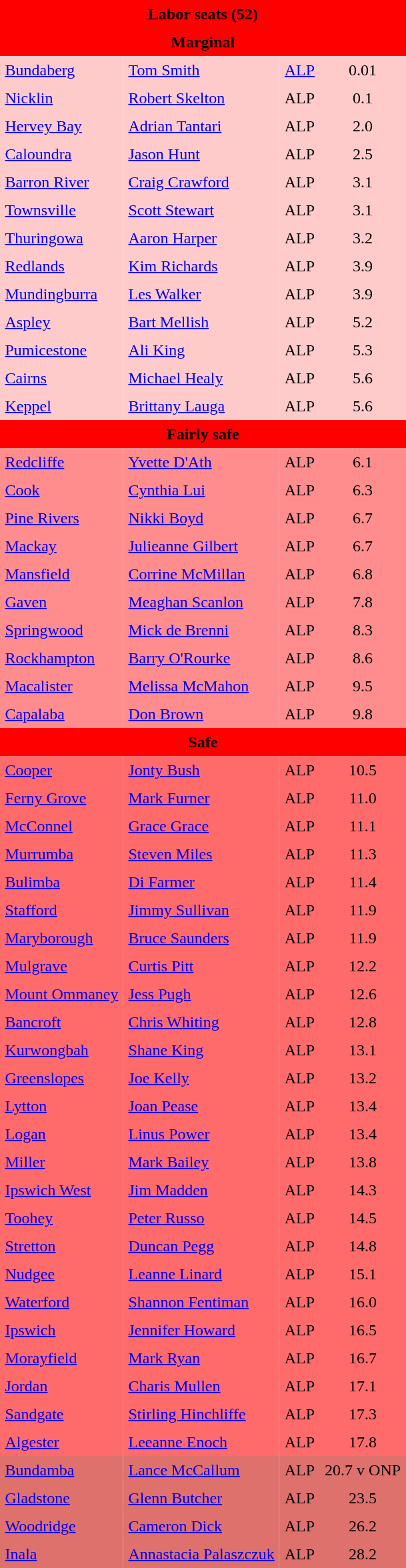<table class="toccolours" align="left" cellpadding="5" cellspacing="0" style="margin-right: .5em; margin-top: .4em; font-size: 90 points; float:left">
<tr>
<td colspan=4 align=center bgcolor=red><span><strong>Labor seats (52)</strong></span></td>
</tr>
<tr>
<td colspan=4 align=center bgcolor=red><span><strong>Marginal</strong></span></td>
</tr>
<tr>
<td align=left bgcolor=ffcaca><a href='#'>Bundaberg</a></td>
<td align=left bgcolor=ffcaca><a href='#'>Tom Smith</a></td>
<td align=left bgcolor=ffcaca><a href='#'>ALP</a></td>
<td align=center bgcolor=ffcaca>0.01</td>
</tr>
<tr>
<td align=left bgcolor=ffcaca><a href='#'>Nicklin</a></td>
<td align=left bgcolor=ffcaca><a href='#'>Robert Skelton</a></td>
<td align=left bgcolor=ffcaca>ALP</td>
<td align=center bgcolor=ffcaca>0.1</td>
</tr>
<tr>
<td align=left bgcolor=ffcaca><a href='#'>Hervey Bay</a></td>
<td align=left bgcolor=ffcaca><a href='#'>Adrian Tantari</a></td>
<td align=left bgcolor=ffcaca>ALP</td>
<td align=center bgcolor=ffcaca>2.0</td>
</tr>
<tr>
<td align=left bgcolor=ffcaca><a href='#'>Caloundra</a></td>
<td align=left bgcolor=ffcaca><a href='#'>Jason Hunt</a></td>
<td align=left bgcolor=ffcaca>ALP</td>
<td align=center bgcolor=ffcaca>2.5</td>
</tr>
<tr>
<td align=left bgcolor=ffcaca><a href='#'>Barron River</a></td>
<td align=left bgcolor=ffcaca><a href='#'>Craig Crawford</a></td>
<td align=left bgcolor=ffcaca>ALP</td>
<td align=center bgcolor=ffcaca>3.1</td>
</tr>
<tr>
<td align=left bgcolor=ffcaca><a href='#'>Townsville</a></td>
<td align=left bgcolor=ffcaca><a href='#'>Scott Stewart</a></td>
<td align=left bgcolor=ffcaca>ALP</td>
<td align=center bgcolor=ffcaca>3.1</td>
</tr>
<tr>
<td align=left bgcolor=ffcaca><a href='#'>Thuringowa</a></td>
<td align=left bgcolor=ffcaca><a href='#'>Aaron Harper</a></td>
<td align=left bgcolor=ffcaca>ALP</td>
<td align=center bgcolor=ffcaca>3.2</td>
</tr>
<tr>
<td align=left bgcolor=ffcaca><a href='#'>Redlands</a></td>
<td align=left bgcolor=ffcaca><a href='#'>Kim Richards</a></td>
<td align=left bgcolor=ffcaca>ALP</td>
<td align=center bgcolor=ffcaca>3.9</td>
</tr>
<tr>
<td align=left bgcolor=ffcaca><a href='#'>Mundingburra</a></td>
<td align=left bgcolor=ffcaca><a href='#'>Les Walker</a></td>
<td align=left bgcolor=ffcaca>ALP</td>
<td align=center bgcolor=ffcaca>3.9</td>
</tr>
<tr>
<td align=left bgcolor=ffcaca><a href='#'>Aspley</a></td>
<td align=left bgcolor=ffcaca><a href='#'>Bart Mellish</a></td>
<td align=left bgcolor=ffcaca>ALP</td>
<td align=center bgcolor=ffcaca>5.2</td>
</tr>
<tr>
<td align=left bgcolor=ffcaca><a href='#'>Pumicestone</a></td>
<td align=left bgcolor=ffcaca><a href='#'>Ali King</a></td>
<td align=left bgcolor=ffcaca>ALP</td>
<td align=center bgcolor=ffcaca>5.3</td>
</tr>
<tr>
<td align=left bgcolor=ffcaca><a href='#'>Cairns</a></td>
<td align=left bgcolor=ffcaca><a href='#'>Michael Healy</a></td>
<td align=left bgcolor=ffcaca>ALP</td>
<td align=center bgcolor=ffcaca>5.6</td>
</tr>
<tr>
<td align=left bgcolor=ffcaca><a href='#'>Keppel</a></td>
<td align=left bgcolor=ffcaca><a href='#'>Brittany Lauga</a></td>
<td align=left bgcolor=ffcaca>ALP</td>
<td align=center bgcolor=ffcaca>5.6</td>
</tr>
<tr>
<td COLSPAN=4 align=center bgcolor=red><span><strong>Fairly safe</strong></span></td>
</tr>
<tr>
<td align=left bgcolor=FF8D8D><a href='#'>Redcliffe</a></td>
<td align=left bgcolor=FF8D8D><a href='#'>Yvette D'Ath</a></td>
<td align=left bgcolor=FF8D8D>ALP</td>
<td align=center bgcolor=FF8D8D>6.1</td>
</tr>
<tr>
<td align=left bgcolor=FF8D8D><a href='#'>Cook</a></td>
<td align=left bgcolor=FF8D8D><a href='#'>Cynthia Lui</a></td>
<td align=left bgcolor=FF8D8D>ALP</td>
<td align=center bgcolor=FF8D8D>6.3</td>
</tr>
<tr>
<td align=left bgcolor=FF8D8D><a href='#'>Pine Rivers</a></td>
<td align=left bgcolor=FF8D8D><a href='#'>Nikki Boyd</a></td>
<td align=left bgcolor=FF8D8D>ALP</td>
<td align=center bgcolor=FF8D8D>6.7</td>
</tr>
<tr>
<td align=left bgcolor=FF8D8D><a href='#'>Mackay</a></td>
<td align=left bgcolor=FF8D8D><a href='#'>Julieanne Gilbert</a></td>
<td align=left bgcolor=FF8D8D>ALP</td>
<td align=center bgcolor=FF8D8D>6.7</td>
</tr>
<tr>
<td align=left bgcolor=FF8D8D><a href='#'>Mansfield</a></td>
<td align=left bgcolor=FF8D8D><a href='#'>Corrine McMillan</a></td>
<td align=left bgcolor=FF8D8D>ALP</td>
<td align=center bgcolor=FF8D8D>6.8</td>
</tr>
<tr>
<td align=left bgcolor=FF8D8D><a href='#'>Gaven</a></td>
<td align=left bgcolor=FF8D8D><a href='#'>Meaghan Scanlon</a></td>
<td align=left bgcolor=FF8D8D>ALP</td>
<td align=center bgcolor=FF8D8D>7.8</td>
</tr>
<tr>
<td align=left bgcolor=FF8D8D><a href='#'>Springwood</a></td>
<td align=left bgcolor=FF8D8D><a href='#'>Mick de Brenni</a></td>
<td align=left bgcolor=FF8D8D>ALP</td>
<td align=center bgcolor=FF8D8D>8.3</td>
</tr>
<tr>
<td align=left bgcolor=FF8D8D><a href='#'>Rockhampton</a></td>
<td align=left bgcolor=FF8D8D><a href='#'>Barry O'Rourke</a></td>
<td align=left bgcolor=FF8D8D>ALP</td>
<td align=center bgcolor=FF8D8D>8.6</td>
</tr>
<tr>
<td align=left bgcolor=FF8D8D><a href='#'>Macalister</a></td>
<td align=left bgcolor=FF8D8D><a href='#'>Melissa McMahon</a></td>
<td align=left bgcolor=FF8D8D>ALP</td>
<td align=center bgcolor=FF8D8D>9.5</td>
</tr>
<tr>
<td align=left bgcolor=FF8D8D><a href='#'>Capalaba</a></td>
<td align=left bgcolor=FF8D8D><a href='#'>Don Brown</a></td>
<td align=left bgcolor=FF8D8D>ALP</td>
<td align=center bgcolor=FF8D8D>9.8</td>
</tr>
<tr>
<td COLSPAN=4 align=center bgcolor=red><span><strong>Safe</strong></span></td>
</tr>
<tr>
<td align=left bgcolor=FF6B6B><a href='#'>Cooper</a></td>
<td align=left bgcolor=FF6B6B><a href='#'>Jonty Bush</a></td>
<td align=left bgcolor=FF6B6B>ALP</td>
<td align=center bgcolor=FF6B6B>10.5</td>
</tr>
<tr>
<td align=left bgcolor=FF6B6B><a href='#'>Ferny Grove</a></td>
<td align=left bgcolor=FF6B6B><a href='#'>Mark Furner</a></td>
<td align=left bgcolor=FF6B6B>ALP</td>
<td align=center bgcolor=FF6B6B>11.0</td>
</tr>
<tr>
<td align=left bgcolor=FF6B6B><a href='#'>McConnel</a></td>
<td align=left bgcolor=FF6B6B><a href='#'>Grace Grace</a></td>
<td align=left bgcolor=FF6B6B>ALP</td>
<td align=center bgcolor=FF6B6B>11.1</td>
</tr>
<tr>
<td align=left bgcolor=FF6B6B><a href='#'>Murrumba</a></td>
<td align=left bgcolor=FF6B6B><a href='#'>Steven Miles</a></td>
<td align=left bgcolor=FF6B6B>ALP</td>
<td align=center bgcolor=FF6B6B>11.3</td>
</tr>
<tr>
<td align=left bgcolor=FF6B6B><a href='#'>Bulimba</a></td>
<td align=left bgcolor=FF6B6B><a href='#'>Di Farmer</a></td>
<td align=left bgcolor=FF6B6B>ALP</td>
<td align=center bgcolor=FF6B6B>11.4</td>
</tr>
<tr>
<td align=left bgcolor=FF6B6B><a href='#'>Stafford</a></td>
<td align=left bgcolor=FF6B6B><a href='#'>Jimmy Sullivan</a></td>
<td align=left bgcolor=FF6B6B>ALP</td>
<td align=center bgcolor=FF6B6B>11.9</td>
</tr>
<tr>
<td align=left bgcolor=FF6B6B><a href='#'>Maryborough</a></td>
<td align=left bgcolor=FF6B6B><a href='#'>Bruce Saunders</a></td>
<td align=left bgcolor=FF6B6B>ALP</td>
<td align=center bgcolor=FF6B6B>11.9</td>
</tr>
<tr>
<td align=left bgcolor=FF6B6B><a href='#'>Mulgrave</a></td>
<td align=left bgcolor=FF6B6B><a href='#'>Curtis Pitt</a></td>
<td align=left bgcolor=FF6B6B>ALP</td>
<td align=center bgcolor=FF6B6B>12.2</td>
</tr>
<tr>
<td align=left bgcolor=FF6B6B><a href='#'>Mount Ommaney</a></td>
<td align=left bgcolor=FF6B6B><a href='#'>Jess Pugh</a></td>
<td align=left bgcolor=FF6B6B>ALP</td>
<td align=center bgcolor=FF6B6B>12.6</td>
</tr>
<tr>
<td align=left bgcolor=FF6B6B><a href='#'>Bancroft</a></td>
<td align=left bgcolor=FF6B6B><a href='#'>Chris Whiting</a></td>
<td align=left bgcolor=FF6B6B>ALP</td>
<td align=center bgcolor=FF6B6B>12.8</td>
</tr>
<tr>
<td align=left bgcolor=FF6B6B><a href='#'>Kurwongbah</a></td>
<td align=left bgcolor=FF6B6B><a href='#'>Shane King</a></td>
<td align=left bgcolor=FF6B6B>ALP</td>
<td align=center bgcolor=FF6B6B>13.1</td>
</tr>
<tr>
<td align=left bgcolor=FF6B6B><a href='#'>Greenslopes</a></td>
<td align=left bgcolor=FF6B6B><a href='#'>Joe Kelly</a></td>
<td align=left bgcolor=FF6B6B>ALP</td>
<td align=center bgcolor=FF6B6B>13.2</td>
</tr>
<tr>
<td align=left bgcolor=FF6B6B><a href='#'>Lytton</a></td>
<td align=left bgcolor=FF6B6B><a href='#'>Joan Pease</a></td>
<td align=left bgcolor=FF6B6B>ALP</td>
<td align=center bgcolor=FF6B6B>13.4</td>
</tr>
<tr>
<td align=left bgcolor=FF6B6B><a href='#'>Logan</a></td>
<td align=left bgcolor=FF6B6B><a href='#'>Linus Power</a></td>
<td align=left bgcolor=FF6B6B>ALP</td>
<td align=center bgcolor=FF6B6B>13.4</td>
</tr>
<tr>
<td align=left bgcolor=FF6B6B><a href='#'>Miller</a></td>
<td align=left bgcolor=FF6B6B><a href='#'>Mark Bailey</a></td>
<td align=left bgcolor=FF6B6B>ALP</td>
<td align=center bgcolor=FF6B6B>13.8</td>
</tr>
<tr>
<td align=left bgcolor=FF6B6B><a href='#'>Ipswich West</a></td>
<td align=left bgcolor=FF6B6B><a href='#'>Jim Madden</a></td>
<td align=left bgcolor=FF6B6B>ALP</td>
<td align=center bgcolor=FF6B6B>14.3</td>
</tr>
<tr>
<td align=left bgcolor=FF6B6B><a href='#'>Toohey</a></td>
<td align=left bgcolor=FF6B6B><a href='#'>Peter Russo</a></td>
<td align=left bgcolor=FF6B6B>ALP</td>
<td align=center bgcolor=FF6B6B>14.5</td>
</tr>
<tr>
<td align=left bgcolor=FF6B6B><a href='#'>Stretton</a></td>
<td align=left bgcolor=FF6B6B><a href='#'>Duncan Pegg</a></td>
<td align=left bgcolor=FF6B6B>ALP</td>
<td align=center bgcolor=FF6B6B>14.8</td>
</tr>
<tr>
<td align=left bgcolor=FF6B6B><a href='#'>Nudgee</a></td>
<td align=left bgcolor=FF6B6B><a href='#'>Leanne Linard</a></td>
<td align=left bgcolor=FF6B6B>ALP</td>
<td align=center bgcolor=FF6B6B>15.1</td>
</tr>
<tr>
<td align=left bgcolor=FF6B6B><a href='#'>Waterford</a></td>
<td align=left bgcolor=FF6B6B><a href='#'>Shannon Fentiman</a></td>
<td align=left bgcolor=FF6B6B>ALP</td>
<td align=center bgcolor=FF6B6B>16.0</td>
</tr>
<tr>
<td align=left bgcolor=FF6B6B><a href='#'>Ipswich</a></td>
<td align=left bgcolor=FF6B6B><a href='#'>Jennifer Howard</a></td>
<td align=left bgcolor=FF6B6B>ALP</td>
<td align=center bgcolor=FF6B6B>16.5</td>
</tr>
<tr>
<td align=left bgcolor=FF6B6B><a href='#'>Morayfield</a></td>
<td align=left bgcolor=FF6B6B><a href='#'>Mark Ryan</a></td>
<td align=left bgcolor=FF6B6B>ALP</td>
<td align=center bgcolor=FF6B6B>16.7</td>
</tr>
<tr>
<td align=left bgcolor=FF6B6B><a href='#'>Jordan</a></td>
<td align=left bgcolor=FF6B6B><a href='#'>Charis Mullen</a></td>
<td align=left bgcolor=FF6B6B>ALP</td>
<td align=center bgcolor=FF6B6B>17.1</td>
</tr>
<tr>
<td align=left bgcolor=FF6B6B><a href='#'>Sandgate</a></td>
<td align=left bgcolor=FF6B6B><a href='#'>Stirling Hinchliffe</a></td>
<td align=left bgcolor=FF6B6B>ALP</td>
<td align=center bgcolor=FF6B6B>17.3</td>
</tr>
<tr>
<td align=left bgcolor=FF6B6B><a href='#'>Algester</a></td>
<td align=left bgcolor=FF6B6B><a href='#'>Leeanne Enoch</a></td>
<td align=left bgcolor=FF6B6B>ALP</td>
<td align=center bgcolor=FF6B6B>17.8</td>
</tr>
<tr>
<td align=left bgcolor=DF716D><a href='#'>Bundamba</a></td>
<td align=left bgcolor=DF716D><a href='#'>Lance McCallum</a></td>
<td align=left bgcolor=DF716D>ALP</td>
<td align=center bgcolor=DF716D>20.7 v ONP</td>
</tr>
<tr>
<td align=left bgcolor=DF716D><a href='#'>Gladstone</a></td>
<td align=left bgcolor=DF716D><a href='#'>Glenn Butcher</a></td>
<td align=left bgcolor=DF716D>ALP</td>
<td align=center bgcolor=DF716D>23.5</td>
</tr>
<tr>
<td align=left bgcolor=DF716D><a href='#'>Woodridge</a></td>
<td align=left bgcolor=DF716D><a href='#'>Cameron Dick</a></td>
<td align=left bgcolor=DF716D>ALP</td>
<td align=center bgcolor=DF716D>26.2</td>
</tr>
<tr>
<td align=left bgcolor=DF716D><a href='#'>Inala</a></td>
<td align=left bgcolor=DF716D><a href='#'>Annastacia Palaszczuk</a></td>
<td align=left bgcolor=DF716D>ALP</td>
<td align=center bgcolor=DF716D>28.2</td>
</tr>
</table>
